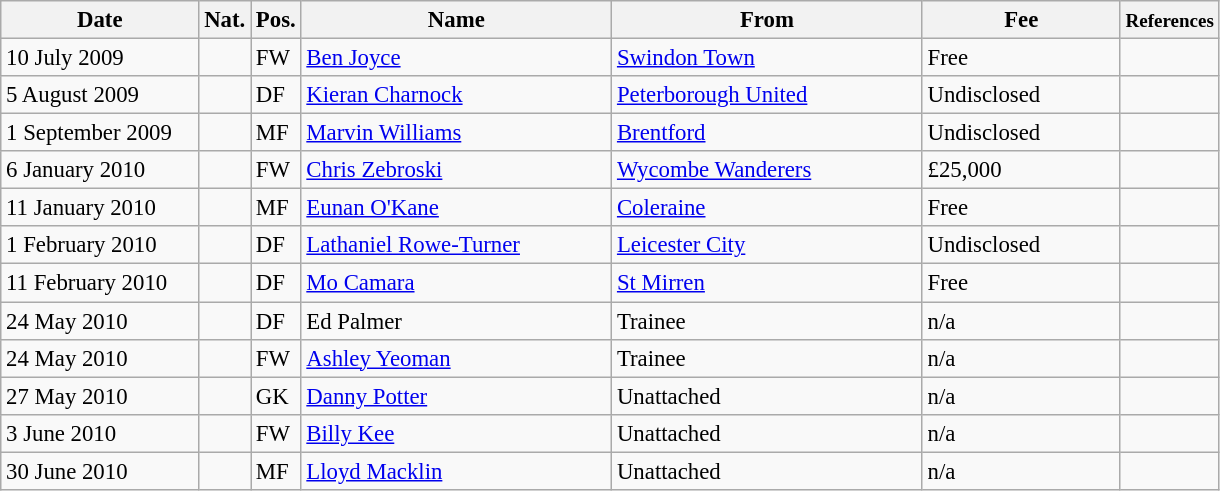<table class="wikitable" style="font-size: 95%; text-align: left;">
<tr>
<th width=125>Date</th>
<th>Nat.</th>
<th>Pos.</th>
<th width=200>Name</th>
<th width=200>From</th>
<th width=125>Fee</th>
<th><small>References</small></th>
</tr>
<tr>
<td>10 July 2009</td>
<td></td>
<td>FW</td>
<td><a href='#'>Ben Joyce</a></td>
<td><a href='#'>Swindon Town</a></td>
<td>Free</td>
<td align="center"></td>
</tr>
<tr>
<td>5 August 2009</td>
<td></td>
<td>DF</td>
<td><a href='#'>Kieran Charnock</a></td>
<td><a href='#'>Peterborough United</a></td>
<td>Undisclosed</td>
<td align="center"></td>
</tr>
<tr>
<td>1 September 2009</td>
<td></td>
<td>MF</td>
<td><a href='#'>Marvin Williams</a></td>
<td><a href='#'>Brentford</a></td>
<td>Undisclosed</td>
<td align="center"></td>
</tr>
<tr>
<td>6 January 2010</td>
<td></td>
<td>FW</td>
<td><a href='#'>Chris Zebroski</a></td>
<td><a href='#'>Wycombe Wanderers</a></td>
<td>£25,000</td>
<td align="center"></td>
</tr>
<tr>
<td>11 January 2010</td>
<td></td>
<td>MF</td>
<td><a href='#'>Eunan O'Kane</a></td>
<td><a href='#'>Coleraine</a></td>
<td>Free</td>
<td align="center"></td>
</tr>
<tr>
<td>1 February 2010</td>
<td></td>
<td>DF</td>
<td><a href='#'>Lathaniel Rowe-Turner</a></td>
<td><a href='#'>Leicester City</a></td>
<td>Undisclosed</td>
<td align="center"></td>
</tr>
<tr>
<td>11 February 2010</td>
<td></td>
<td>DF</td>
<td><a href='#'>Mo Camara</a></td>
<td><a href='#'>St Mirren</a></td>
<td>Free</td>
<td align="center"></td>
</tr>
<tr>
<td>24 May 2010</td>
<td></td>
<td>DF</td>
<td>Ed Palmer</td>
<td>Trainee</td>
<td>n/a</td>
<td align="center"></td>
</tr>
<tr>
<td>24 May 2010</td>
<td></td>
<td>FW</td>
<td><a href='#'>Ashley Yeoman</a></td>
<td>Trainee</td>
<td>n/a</td>
<td align="center"></td>
</tr>
<tr>
<td>27 May 2010</td>
<td></td>
<td>GK</td>
<td><a href='#'>Danny Potter</a></td>
<td>Unattached</td>
<td>n/a</td>
<td align="center"></td>
</tr>
<tr>
<td>3 June 2010</td>
<td></td>
<td>FW</td>
<td><a href='#'>Billy Kee</a></td>
<td>Unattached</td>
<td>n/a</td>
<td align="center"></td>
</tr>
<tr>
<td>30 June 2010</td>
<td></td>
<td>MF</td>
<td><a href='#'>Lloyd Macklin</a></td>
<td>Unattached</td>
<td>n/a</td>
<td align="center"></td>
</tr>
</table>
